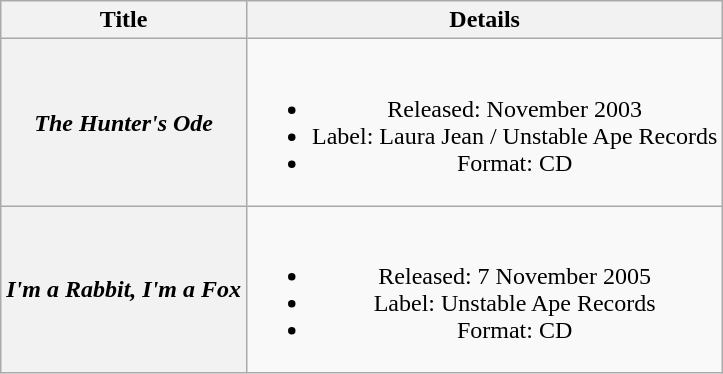<table class="wikitable plainrowheaders" style="text-align:center;" border="1">
<tr>
<th>Title</th>
<th>Details</th>
</tr>
<tr>
<th scope="row"><em>The Hunter's Ode</em></th>
<td><br><ul><li>Released: November 2003</li><li>Label: Laura Jean / Unstable Ape Records </li><li>Format: CD</li></ul></td>
</tr>
<tr>
<th scope="row"><em>I'm a Rabbit, I'm a Fox</em></th>
<td><br><ul><li>Released: 7 November 2005</li><li>Label: Unstable Ape Records </li><li>Format: CD</li></ul></td>
</tr>
</table>
